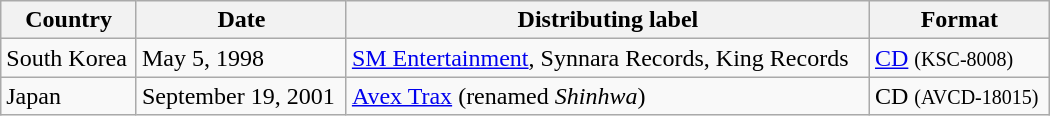<table class="wikitable" style="width:700px">
<tr>
<th>Country</th>
<th>Date</th>
<th>Distributing label</th>
<th>Format</th>
</tr>
<tr>
<td>South Korea</td>
<td>May 5, 1998</td>
<td><a href='#'>SM Entertainment</a>, Synnara Records, King Records</td>
<td><a href='#'>CD</a> <small>(KSC-8008)</small></td>
</tr>
<tr>
<td>Japan</td>
<td>September 19, 2001</td>
<td><a href='#'>Avex Trax</a> (renamed <em>Shinhwa</em>)</td>
<td>CD <small>(AVCD-18015)</small></td>
</tr>
</table>
